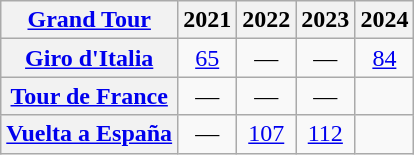<table class="wikitable plainrowheaders">
<tr>
<th scope="col"><a href='#'>Grand Tour</a></th>
<th scope="col">2021</th>
<th scope="col">2022</th>
<th scope="col">2023</th>
<th>2024</th>
</tr>
<tr style="text-align:center;">
<th scope="row"> <a href='#'>Giro d'Italia</a></th>
<td><a href='#'>65</a></td>
<td>—</td>
<td>—</td>
<td><a href='#'>84</a></td>
</tr>
<tr style="text-align:center;">
<th scope="row"> <a href='#'>Tour de France</a></th>
<td>—</td>
<td>—</td>
<td>—</td>
<td></td>
</tr>
<tr style="text-align:center;">
<th scope="row"> <a href='#'>Vuelta a España</a></th>
<td>—</td>
<td><a href='#'>107</a></td>
<td><a href='#'>112</a></td>
<td></td>
</tr>
</table>
